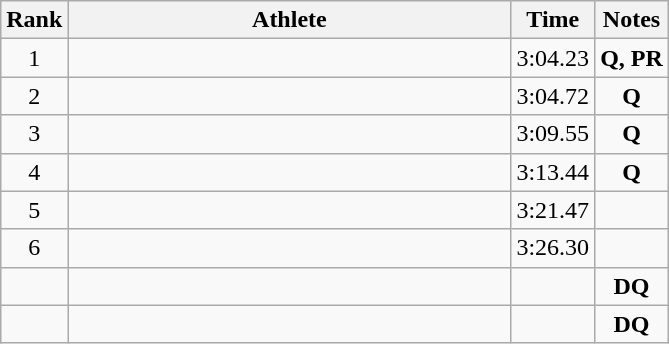<table class=wikitable>
<tr>
<th>Rank</th>
<th style=width:18em>Athlete</th>
<th>Time</th>
<th>Notes</th>
</tr>
<tr align=center>
<td>1</td>
<td align=left></td>
<td>3:04.23</td>
<td><strong>Q, PR</strong></td>
</tr>
<tr align=center>
<td>2</td>
<td align=left></td>
<td>3:04.72</td>
<td><strong>Q</strong></td>
</tr>
<tr align=center>
<td>3</td>
<td align=left></td>
<td>3:09.55</td>
<td><strong>Q</strong></td>
</tr>
<tr align=center>
<td>4</td>
<td align=left></td>
<td>3:13.44</td>
<td><strong>Q</strong></td>
</tr>
<tr align=center>
<td>5</td>
<td align=left></td>
<td>3:21.47</td>
<td></td>
</tr>
<tr align=center>
<td>6</td>
<td align=left></td>
<td>3:26.30</td>
<td></td>
</tr>
<tr align=center>
<td></td>
<td align=left></td>
<td></td>
<td><strong>DQ</strong></td>
</tr>
<tr align=center>
<td></td>
<td align=left></td>
<td></td>
<td><strong>DQ</strong></td>
</tr>
</table>
